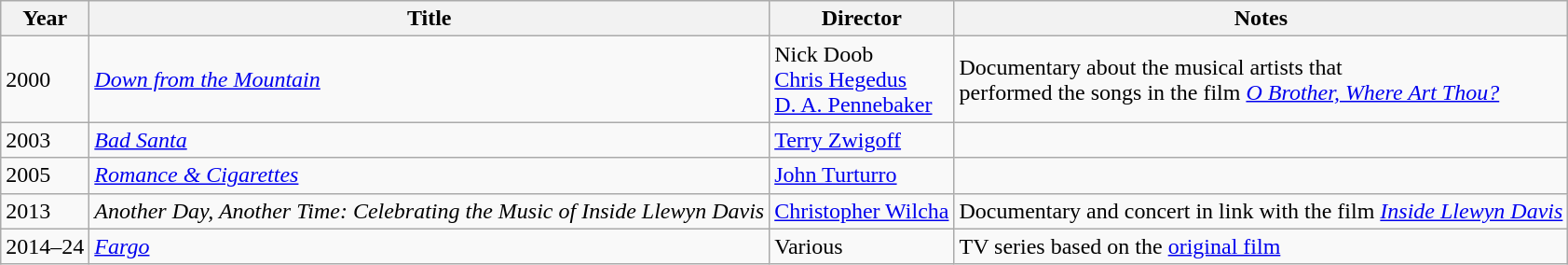<table class="wikitable">
<tr>
<th>Year</th>
<th>Title</th>
<th>Director</th>
<th>Notes</th>
</tr>
<tr>
<td>2000</td>
<td><em><a href='#'>Down from the Mountain</a></em></td>
<td>Nick Doob<br><a href='#'>Chris Hegedus</a><br><a href='#'>D. A. Pennebaker</a></td>
<td>Documentary about the musical artists that<br>performed the songs in the film <em><a href='#'>O Brother, Where Art Thou?</a></em></td>
</tr>
<tr>
<td>2003</td>
<td><em><a href='#'>Bad Santa</a></em></td>
<td><a href='#'>Terry Zwigoff</a></td>
<td></td>
</tr>
<tr>
<td>2005</td>
<td><em><a href='#'>Romance & Cigarettes</a></em></td>
<td><a href='#'>John Turturro</a></td>
<td></td>
</tr>
<tr>
<td>2013</td>
<td><em>Another Day, Another Time: Celebrating the Music of Inside Llewyn Davis</em></td>
<td><a href='#'>Christopher Wilcha</a></td>
<td>Documentary and concert in link with the film <em><a href='#'>Inside Llewyn Davis</a></em></td>
</tr>
<tr>
<td>2014–24</td>
<td><em><a href='#'>Fargo</a></em></td>
<td>Various</td>
<td>TV series based on the <a href='#'>original film</a></td>
</tr>
</table>
